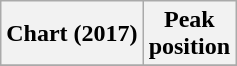<table class="wikitable plainrowheaders" style="text-align:center">
<tr>
<th scope="col">Chart (2017)</th>
<th scope="col">Peak<br> position</th>
</tr>
<tr>
</tr>
</table>
